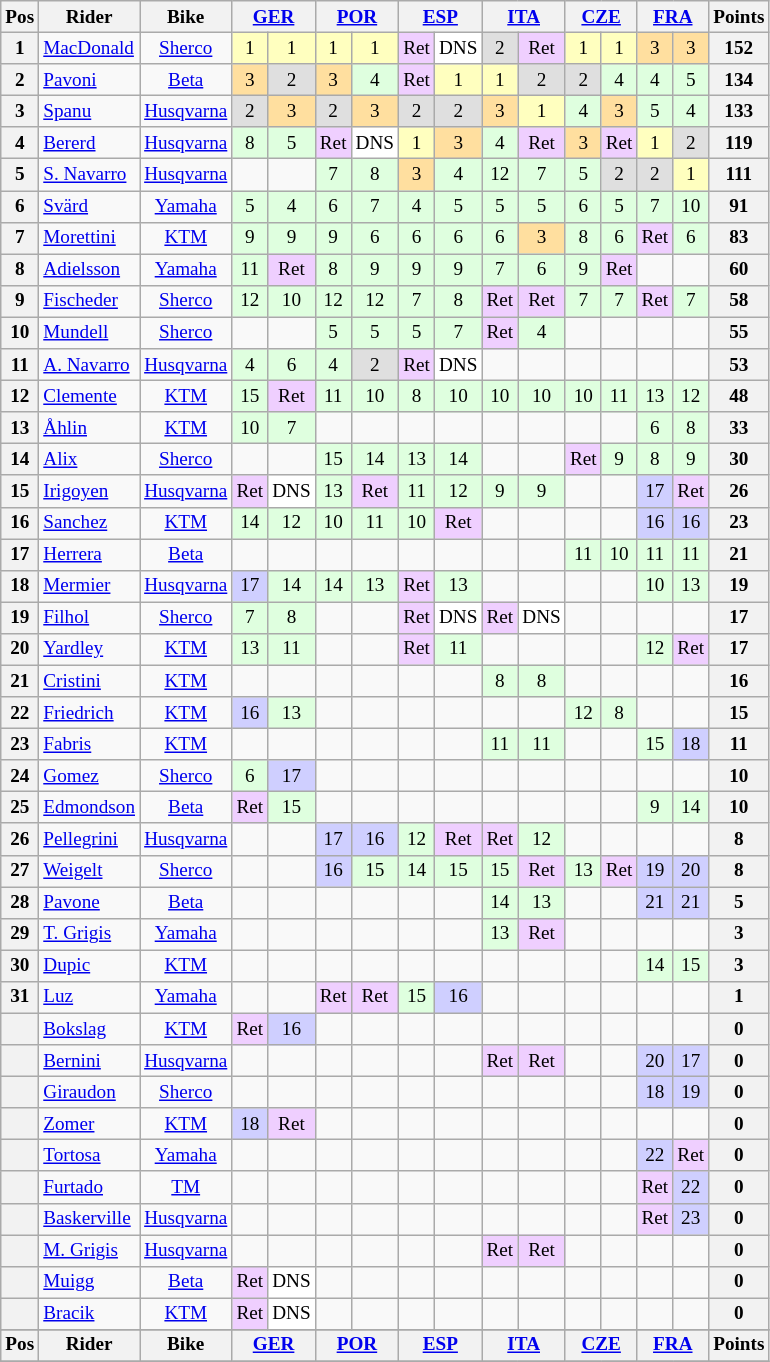<table class="wikitable" style="font-size: 80%; text-align:center">
<tr valign="top">
<th valign="middle">Pos</th>
<th valign="middle">Rider</th>
<th valign="middle">Bike</th>
<th colspan=2><a href='#'>GER</a><br></th>
<th colspan=2><a href='#'>POR</a><br></th>
<th colspan=2><a href='#'>ESP</a><br></th>
<th colspan=2><a href='#'>ITA</a><br></th>
<th colspan=2><a href='#'>CZE</a><br></th>
<th colspan=2><a href='#'>FRA</a><br></th>
<th valign="middle">Points</th>
</tr>
<tr>
<th>1</th>
<td align=left> <a href='#'>MacDonald</a></td>
<td><a href='#'>Sherco</a></td>
<td style="background:#ffffbf;">1</td>
<td style="background:#ffffbf;">1</td>
<td style="background:#ffffbf;">1</td>
<td style="background:#ffffbf;">1</td>
<td style="background:#efcfff;">Ret</td>
<td style="background:#ffffff;">DNS</td>
<td style="background:#dfdfdf;">2</td>
<td style="background:#efcfff;">Ret</td>
<td style="background:#ffffbf;">1</td>
<td style="background:#ffffbf;">1</td>
<td style="background:#ffdf9f;">3</td>
<td style="background:#ffdf9f;">3</td>
<th>152</th>
</tr>
<tr>
<th>2</th>
<td align=left> <a href='#'>Pavoni</a></td>
<td><a href='#'>Beta</a></td>
<td style="background:#ffdf9f;">3</td>
<td style="background:#dfdfdf;">2</td>
<td style="background:#ffdf9f;">3</td>
<td style="background:#dfffdf;">4</td>
<td style="background:#efcfff;">Ret</td>
<td style="background:#ffffbf;">1</td>
<td style="background:#ffffbf;">1</td>
<td style="background:#dfdfdf;">2</td>
<td style="background:#dfdfdf;">2</td>
<td style="background:#dfffdf;">4</td>
<td style="background:#dfffdf;">4</td>
<td style="background:#dfffdf;">5</td>
<th>134</th>
</tr>
<tr>
<th>3</th>
<td align=left> <a href='#'>Spanu</a></td>
<td><a href='#'>Husqvarna</a></td>
<td style="background:#dfdfdf;">2</td>
<td style="background:#ffdf9f;">3</td>
<td style="background:#dfdfdf;">2</td>
<td style="background:#ffdf9f;">3</td>
<td style="background:#dfdfdf;">2</td>
<td style="background:#dfdfdf;">2</td>
<td style="background:#ffdf9f;">3</td>
<td style="background:#ffffbf;">1</td>
<td style="background:#dfffdf;">4</td>
<td style="background:#ffdf9f;">3</td>
<td style="background:#dfffdf;">5</td>
<td style="background:#dfffdf;">4</td>
<th>133</th>
</tr>
<tr>
<th>4</th>
<td align=left> <a href='#'>Bererd</a></td>
<td><a href='#'>Husqvarna</a></td>
<td style="background:#dfffdf;">8</td>
<td style="background:#dfffdf;">5</td>
<td style="background:#efcfff;">Ret</td>
<td style="background:#ffffff;">DNS</td>
<td style="background:#ffffbf;">1</td>
<td style="background:#ffdf9f;">3</td>
<td style="background:#dfffdf;">4</td>
<td style="background:#efcfff;">Ret</td>
<td style="background:#ffdf9f;">3</td>
<td style="background:#efcfff;">Ret</td>
<td style="background:#ffffbf;">1</td>
<td style="background:#dfdfdf;">2</td>
<th>119</th>
</tr>
<tr>
<th>5</th>
<td align=left> <a href='#'>S. Navarro</a></td>
<td><a href='#'>Husqvarna</a></td>
<td></td>
<td></td>
<td style="background:#dfffdf;">7</td>
<td style="background:#dfffdf;">8</td>
<td style="background:#ffdf9f;">3</td>
<td style="background:#dfffdf;">4</td>
<td style="background:#dfffdf;">12</td>
<td style="background:#dfffdf;">7</td>
<td style="background:#dfffdf;">5</td>
<td style="background:#dfdfdf;">2</td>
<td style="background:#dfdfdf;">2</td>
<td style="background:#ffffbf;">1</td>
<th>111</th>
</tr>
<tr>
<th>6</th>
<td align=left> <a href='#'>Svärd</a></td>
<td><a href='#'>Yamaha</a></td>
<td style="background:#dfffdf;">5</td>
<td style="background:#dfffdf;">4</td>
<td style="background:#dfffdf;">6</td>
<td style="background:#dfffdf;">7</td>
<td style="background:#dfffdf;">4</td>
<td style="background:#dfffdf;">5</td>
<td style="background:#dfffdf;">5</td>
<td style="background:#dfffdf;">5</td>
<td style="background:#dfffdf;">6</td>
<td style="background:#dfffdf;">5</td>
<td style="background:#dfffdf;">7</td>
<td style="background:#dfffdf;">10</td>
<th>91</th>
</tr>
<tr>
<th>7</th>
<td align=left> <a href='#'>Morettini</a></td>
<td><a href='#'>KTM</a></td>
<td style="background:#dfffdf;">9</td>
<td style="background:#dfffdf;">9</td>
<td style="background:#dfffdf;">9</td>
<td style="background:#dfffdf;">6</td>
<td style="background:#dfffdf;">6</td>
<td style="background:#dfffdf;">6</td>
<td style="background:#dfffdf;">6</td>
<td style="background:#ffdf9f;">3</td>
<td style="background:#dfffdf;">8</td>
<td style="background:#dfffdf;">6</td>
<td style="background:#efcfff;">Ret</td>
<td style="background:#dfffdf;">6</td>
<th>83</th>
</tr>
<tr>
<th>8</th>
<td align=left> <a href='#'>Adielsson</a></td>
<td><a href='#'>Yamaha</a></td>
<td style="background:#dfffdf;">11</td>
<td style="background:#efcfff;">Ret</td>
<td style="background:#dfffdf;">8</td>
<td style="background:#dfffdf;">9</td>
<td style="background:#dfffdf;">9</td>
<td style="background:#dfffdf;">9</td>
<td style="background:#dfffdf;">7</td>
<td style="background:#dfffdf;">6</td>
<td style="background:#dfffdf;">9</td>
<td style="background:#efcfff;">Ret</td>
<td></td>
<td></td>
<th>60</th>
</tr>
<tr>
<th>9</th>
<td align=left> <a href='#'>Fischeder</a></td>
<td><a href='#'>Sherco</a></td>
<td style="background:#dfffdf;">12</td>
<td style="background:#dfffdf;">10</td>
<td style="background:#dfffdf;">12</td>
<td style="background:#dfffdf;">12</td>
<td style="background:#dfffdf;">7</td>
<td style="background:#dfffdf;">8</td>
<td style="background:#efcfff;">Ret</td>
<td style="background:#efcfff;">Ret</td>
<td style="background:#dfffdf;">7</td>
<td style="background:#dfffdf;">7</td>
<td style="background:#efcfff;">Ret</td>
<td style="background:#dfffdf;">7</td>
<th>58</th>
</tr>
<tr>
<th>10</th>
<td align=left> <a href='#'>Mundell</a></td>
<td><a href='#'>Sherco</a></td>
<td></td>
<td></td>
<td style="background:#dfffdf;">5</td>
<td style="background:#dfffdf;">5</td>
<td style="background:#dfffdf;">5</td>
<td style="background:#dfffdf;">7</td>
<td style="background:#efcfff;">Ret</td>
<td style="background:#dfffdf;">4</td>
<td></td>
<td></td>
<td></td>
<td></td>
<th>55</th>
</tr>
<tr>
<th>11</th>
<td align=left> <a href='#'>A. Navarro</a></td>
<td><a href='#'>Husqvarna</a></td>
<td style="background:#dfffdf;">4</td>
<td style="background:#dfffdf;">6</td>
<td style="background:#dfffdf;">4</td>
<td style="background:#dfdfdf;">2</td>
<td style="background:#efcfff;">Ret</td>
<td style="background:#ffffff;">DNS</td>
<td></td>
<td></td>
<td></td>
<td></td>
<td></td>
<td></td>
<th>53</th>
</tr>
<tr>
<th>12</th>
<td align=left> <a href='#'>Clemente</a></td>
<td><a href='#'>KTM</a></td>
<td style="background:#dfffdf;">15</td>
<td style="background:#efcfff;">Ret</td>
<td style="background:#dfffdf;">11</td>
<td style="background:#dfffdf;">10</td>
<td style="background:#dfffdf;">8</td>
<td style="background:#dfffdf;">10</td>
<td style="background:#dfffdf;">10</td>
<td style="background:#dfffdf;">10</td>
<td style="background:#dfffdf;">10</td>
<td style="background:#dfffdf;">11</td>
<td style="background:#dfffdf;">13</td>
<td style="background:#dfffdf;">12</td>
<th>48</th>
</tr>
<tr>
<th>13</th>
<td align=left> <a href='#'>Åhlin</a></td>
<td><a href='#'>KTM</a></td>
<td style="background:#dfffdf;">10</td>
<td style="background:#dfffdf;">7</td>
<td></td>
<td></td>
<td></td>
<td></td>
<td></td>
<td></td>
<td></td>
<td></td>
<td style="background:#dfffdf;">6</td>
<td style="background:#dfffdf;">8</td>
<th>33</th>
</tr>
<tr>
<th>14</th>
<td align=left> <a href='#'>Alix</a></td>
<td><a href='#'>Sherco</a></td>
<td></td>
<td></td>
<td style="background:#dfffdf;">15</td>
<td style="background:#dfffdf;">14</td>
<td style="background:#dfffdf;">13</td>
<td style="background:#dfffdf;">14</td>
<td></td>
<td></td>
<td style="background:#efcfff;">Ret</td>
<td style="background:#dfffdf;">9</td>
<td style="background:#dfffdf;">8</td>
<td style="background:#dfffdf;">9</td>
<th>30</th>
</tr>
<tr>
<th>15</th>
<td align=left> <a href='#'>Irigoyen</a></td>
<td><a href='#'>Husqvarna</a></td>
<td style="background:#efcfff;">Ret</td>
<td style="background:#ffffff;">DNS</td>
<td style="background:#dfffdf;">13</td>
<td style="background:#efcfff;">Ret</td>
<td style="background:#dfffdf;">11</td>
<td style="background:#dfffdf;">12</td>
<td style="background:#dfffdf;">9</td>
<td style="background:#dfffdf;">9</td>
<td></td>
<td></td>
<td style="background:#cfcfff;">17</td>
<td style="background:#efcfff;">Ret</td>
<th>26</th>
</tr>
<tr>
<th>16</th>
<td align=left> <a href='#'>Sanchez</a></td>
<td><a href='#'>KTM</a></td>
<td style="background:#dfffdf;">14</td>
<td style="background:#dfffdf;">12</td>
<td style="background:#dfffdf;">10</td>
<td style="background:#dfffdf;">11</td>
<td style="background:#dfffdf;">10</td>
<td style="background:#efcfff;">Ret</td>
<td></td>
<td></td>
<td></td>
<td></td>
<td style="background:#cfcfff;">16</td>
<td style="background:#cfcfff;">16</td>
<th>23</th>
</tr>
<tr>
<th>17</th>
<td align=left> <a href='#'>Herrera</a></td>
<td><a href='#'>Beta</a></td>
<td></td>
<td></td>
<td></td>
<td></td>
<td></td>
<td></td>
<td></td>
<td></td>
<td style="background:#dfffdf;">11</td>
<td style="background:#dfffdf;">10</td>
<td style="background:#dfffdf;">11</td>
<td style="background:#dfffdf;">11</td>
<th>21</th>
</tr>
<tr>
<th>18</th>
<td align=left> <a href='#'>Mermier</a></td>
<td><a href='#'>Husqvarna</a></td>
<td style="background:#cfcfff;">17</td>
<td style="background:#dfffdf;">14</td>
<td style="background:#dfffdf;">14</td>
<td style="background:#dfffdf;">13</td>
<td style="background:#efcfff;">Ret</td>
<td style="background:#dfffdf;">13</td>
<td></td>
<td></td>
<td></td>
<td></td>
<td style="background:#dfffdf;">10</td>
<td style="background:#dfffdf;">13</td>
<th>19</th>
</tr>
<tr>
<th>19</th>
<td align=left> <a href='#'>Filhol</a></td>
<td><a href='#'>Sherco</a></td>
<td style="background:#dfffdf;">7</td>
<td style="background:#dfffdf;">8</td>
<td></td>
<td></td>
<td style="background:#efcfff;">Ret</td>
<td style="background:#ffffff;">DNS</td>
<td style="background:#efcfff;">Ret</td>
<td style="background:#ffffff;">DNS</td>
<td></td>
<td></td>
<td></td>
<td></td>
<th>17</th>
</tr>
<tr>
<th>20</th>
<td align=left> <a href='#'>Yardley</a></td>
<td><a href='#'>KTM</a></td>
<td style="background:#dfffdf;">13</td>
<td style="background:#dfffdf;">11</td>
<td></td>
<td></td>
<td style="background:#efcfff;">Ret</td>
<td style="background:#dfffdf;">11</td>
<td></td>
<td></td>
<td></td>
<td></td>
<td style="background:#dfffdf;">12</td>
<td style="background:#efcfff;">Ret</td>
<th>17</th>
</tr>
<tr>
<th>21</th>
<td align=left> <a href='#'>Cristini</a></td>
<td><a href='#'>KTM</a></td>
<td></td>
<td></td>
<td></td>
<td></td>
<td></td>
<td></td>
<td style="background:#dfffdf;">8</td>
<td style="background:#dfffdf;">8</td>
<td></td>
<td></td>
<td></td>
<td></td>
<th>16</th>
</tr>
<tr>
<th>22</th>
<td align=left> <a href='#'>Friedrich</a></td>
<td><a href='#'>KTM</a></td>
<td style="background:#cfcfff;">16</td>
<td style="background:#dfffdf;">13</td>
<td></td>
<td></td>
<td></td>
<td></td>
<td></td>
<td></td>
<td style="background:#dfffdf;">12</td>
<td style="background:#dfffdf;">8</td>
<td></td>
<td></td>
<th>15</th>
</tr>
<tr>
<th>23</th>
<td align=left> <a href='#'>Fabris</a></td>
<td><a href='#'>KTM</a></td>
<td></td>
<td></td>
<td></td>
<td></td>
<td></td>
<td></td>
<td style="background:#dfffdf;">11</td>
<td style="background:#dfffdf;">11</td>
<td></td>
<td></td>
<td style="background:#dfffdf;">15</td>
<td style="background:#cfcfff;">18</td>
<th>11</th>
</tr>
<tr>
<th>24</th>
<td align=left> <a href='#'>Gomez</a></td>
<td><a href='#'>Sherco</a></td>
<td style="background:#dfffdf;">6</td>
<td style="background:#cfcfff;">17</td>
<td></td>
<td></td>
<td></td>
<td></td>
<td></td>
<td></td>
<td></td>
<td></td>
<td></td>
<td></td>
<th>10</th>
</tr>
<tr>
<th>25</th>
<td align=left> <a href='#'>Edmondson</a></td>
<td><a href='#'>Beta</a></td>
<td style="background:#efcfff;">Ret</td>
<td style="background:#dfffdf;">15</td>
<td></td>
<td></td>
<td></td>
<td></td>
<td></td>
<td></td>
<td></td>
<td></td>
<td style="background:#dfffdf;">9</td>
<td style="background:#dfffdf;">14</td>
<th>10</th>
</tr>
<tr>
<th>26</th>
<td align=left> <a href='#'>Pellegrini</a></td>
<td><a href='#'>Husqvarna</a></td>
<td></td>
<td></td>
<td style="background:#cfcfff;">17</td>
<td style="background:#cfcfff;">16</td>
<td style="background:#dfffdf;">12</td>
<td style="background:#efcfff;">Ret</td>
<td style="background:#efcfff;">Ret</td>
<td style="background:#dfffdf;">12</td>
<td></td>
<td></td>
<td></td>
<td></td>
<th>8</th>
</tr>
<tr>
<th>27</th>
<td align=left> <a href='#'>Weigelt</a></td>
<td><a href='#'>Sherco</a></td>
<td></td>
<td></td>
<td style="background:#cfcfff;">16</td>
<td style="background:#dfffdf;">15</td>
<td style="background:#dfffdf;">14</td>
<td style="background:#dfffdf;">15</td>
<td style="background:#dfffdf;">15</td>
<td style="background:#efcfff;">Ret</td>
<td style="background:#dfffdf;">13</td>
<td style="background:#efcfff;">Ret</td>
<td style="background:#cfcfff;">19</td>
<td style="background:#cfcfff;">20</td>
<th>8</th>
</tr>
<tr>
<th>28</th>
<td align=left> <a href='#'>Pavone</a></td>
<td><a href='#'>Beta</a></td>
<td></td>
<td></td>
<td></td>
<td></td>
<td></td>
<td></td>
<td style="background:#dfffdf;">14</td>
<td style="background:#dfffdf;">13</td>
<td></td>
<td></td>
<td style="background:#cfcfff;">21</td>
<td style="background:#cfcfff;">21</td>
<th>5</th>
</tr>
<tr>
<th>29</th>
<td align=left> <a href='#'>T. Grigis</a></td>
<td><a href='#'>Yamaha</a></td>
<td></td>
<td></td>
<td></td>
<td></td>
<td></td>
<td></td>
<td style="background:#dfffdf;">13</td>
<td style="background:#efcfff;">Ret</td>
<td></td>
<td></td>
<td></td>
<td></td>
<th>3</th>
</tr>
<tr>
<th>30</th>
<td align=left> <a href='#'>Dupic</a></td>
<td><a href='#'>KTM</a></td>
<td></td>
<td></td>
<td></td>
<td></td>
<td></td>
<td></td>
<td></td>
<td></td>
<td></td>
<td></td>
<td style="background:#dfffdf;">14</td>
<td style="background:#dfffdf;">15</td>
<th>3</th>
</tr>
<tr>
<th>31</th>
<td align=left> <a href='#'>Luz</a></td>
<td><a href='#'>Yamaha</a></td>
<td></td>
<td></td>
<td style="background:#efcfff;">Ret</td>
<td style="background:#efcfff;">Ret</td>
<td style="background:#dfffdf;">15</td>
<td style="background:#cfcfff;">16</td>
<td></td>
<td></td>
<td></td>
<td></td>
<td></td>
<td></td>
<th>1</th>
</tr>
<tr>
<th></th>
<td align=left> <a href='#'>Bokslag</a></td>
<td><a href='#'>KTM</a></td>
<td style="background:#efcfff;">Ret</td>
<td style="background:#cfcfff;">16</td>
<td></td>
<td></td>
<td></td>
<td></td>
<td></td>
<td></td>
<td></td>
<td></td>
<td></td>
<td></td>
<th>0</th>
</tr>
<tr>
<th></th>
<td align=left> <a href='#'>Bernini</a></td>
<td><a href='#'>Husqvarna</a></td>
<td></td>
<td></td>
<td></td>
<td></td>
<td></td>
<td></td>
<td style="background:#efcfff;">Ret</td>
<td style="background:#efcfff;">Ret</td>
<td></td>
<td></td>
<td style="background:#cfcfff;">20</td>
<td style="background:#cfcfff;">17</td>
<th>0</th>
</tr>
<tr>
<th></th>
<td align=left> <a href='#'>Giraudon</a></td>
<td><a href='#'>Sherco</a></td>
<td></td>
<td></td>
<td></td>
<td></td>
<td></td>
<td></td>
<td></td>
<td></td>
<td></td>
<td></td>
<td style="background:#cfcfff;">18</td>
<td style="background:#cfcfff;">19</td>
<th>0</th>
</tr>
<tr>
<th></th>
<td align=left> <a href='#'>Zomer</a></td>
<td><a href='#'>KTM</a></td>
<td style="background:#cfcfff;">18</td>
<td style="background:#efcfff;">Ret</td>
<td></td>
<td></td>
<td></td>
<td></td>
<td></td>
<td></td>
<td></td>
<td></td>
<td></td>
<td></td>
<th>0</th>
</tr>
<tr>
<th></th>
<td align=left> <a href='#'>Tortosa</a></td>
<td><a href='#'>Yamaha</a></td>
<td></td>
<td></td>
<td></td>
<td></td>
<td></td>
<td></td>
<td></td>
<td></td>
<td></td>
<td></td>
<td style="background:#cfcfff;">22</td>
<td style="background:#efcfff;">Ret</td>
<th>0</th>
</tr>
<tr>
<th></th>
<td align=left> <a href='#'>Furtado</a></td>
<td><a href='#'>TM</a></td>
<td></td>
<td></td>
<td></td>
<td></td>
<td></td>
<td></td>
<td></td>
<td></td>
<td></td>
<td></td>
<td style="background:#efcfff;">Ret</td>
<td style="background:#cfcfff;">22</td>
<th>0</th>
</tr>
<tr>
<th></th>
<td align=left> <a href='#'>Baskerville</a></td>
<td><a href='#'>Husqvarna</a></td>
<td></td>
<td></td>
<td></td>
<td></td>
<td></td>
<td></td>
<td></td>
<td></td>
<td></td>
<td></td>
<td style="background:#efcfff;">Ret</td>
<td style="background:#cfcfff;">23</td>
<th>0</th>
</tr>
<tr>
<th></th>
<td align=left> <a href='#'>M. Grigis</a></td>
<td><a href='#'>Husqvarna</a></td>
<td></td>
<td></td>
<td></td>
<td></td>
<td></td>
<td></td>
<td style="background:#efcfff;">Ret</td>
<td style="background:#efcfff;">Ret</td>
<td></td>
<td></td>
<td></td>
<td></td>
<th>0</th>
</tr>
<tr>
<th></th>
<td align=left> <a href='#'>Muigg</a></td>
<td><a href='#'>Beta</a></td>
<td style="background:#efcfff;">Ret</td>
<td style="background:#ffffff;">DNS</td>
<td></td>
<td></td>
<td></td>
<td></td>
<td></td>
<td></td>
<td></td>
<td></td>
<td></td>
<td></td>
<th>0</th>
</tr>
<tr>
<th></th>
<td align=left> <a href='#'>Bracik</a></td>
<td><a href='#'>KTM</a></td>
<td style="background:#efcfff;">Ret</td>
<td style="background:#ffffff;">DNS</td>
<td></td>
<td></td>
<td></td>
<td></td>
<td></td>
<td></td>
<td></td>
<td></td>
<td></td>
<td></td>
<th>0</th>
</tr>
<tr>
</tr>
<tr valign="top">
<th valign="middle">Pos</th>
<th valign="middle">Rider</th>
<th valign="middle">Bike</th>
<th colspan=2><a href='#'>GER</a><br></th>
<th colspan=2><a href='#'>POR</a><br></th>
<th colspan=2><a href='#'>ESP</a><br></th>
<th colspan=2><a href='#'>ITA</a><br></th>
<th colspan=2><a href='#'>CZE</a><br></th>
<th colspan=2><a href='#'>FRA</a><br></th>
<th valign="middle">Points</th>
</tr>
<tr>
</tr>
</table>
